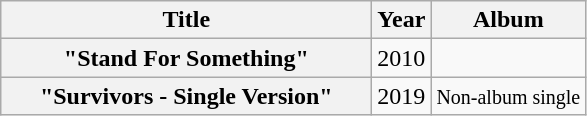<table class="wikitable plainrowheaders" style="text-align:center;">
<tr>
<th scope="col" style="width:15em;">Title</th>
<th scope="col" style="width:1em;">Year</th>
<th scope="col">Album</th>
</tr>
<tr>
<th scope="row">"Stand For Something"</th>
<td>2010</td>
<td></td>
</tr>
<tr>
<th scope="row">"Survivors - Single Version"</th>
<td>2019</td>
<td><small>Non-album single</small></td>
</tr>
</table>
